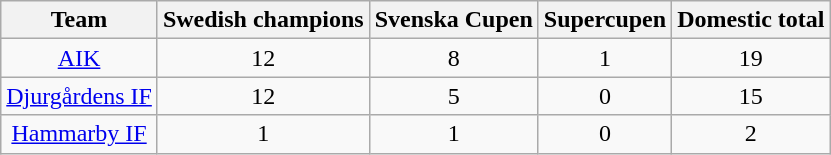<table class="wikitable" style="text-align: center">
<tr>
<th>Team</th>
<th>Swedish champions</th>
<th>Svenska Cupen</th>
<th>Supercupen</th>
<th>Domestic total</th>
</tr>
<tr>
<td><a href='#'>AIK</a></td>
<td>12</td>
<td>8</td>
<td>1</td>
<td>19</td>
</tr>
<tr>
<td><a href='#'>Djurgårdens IF</a></td>
<td>12</td>
<td>5</td>
<td>0</td>
<td>15</td>
</tr>
<tr>
<td><a href='#'>Hammarby IF</a></td>
<td>1</td>
<td>1</td>
<td>0</td>
<td>2</td>
</tr>
</table>
